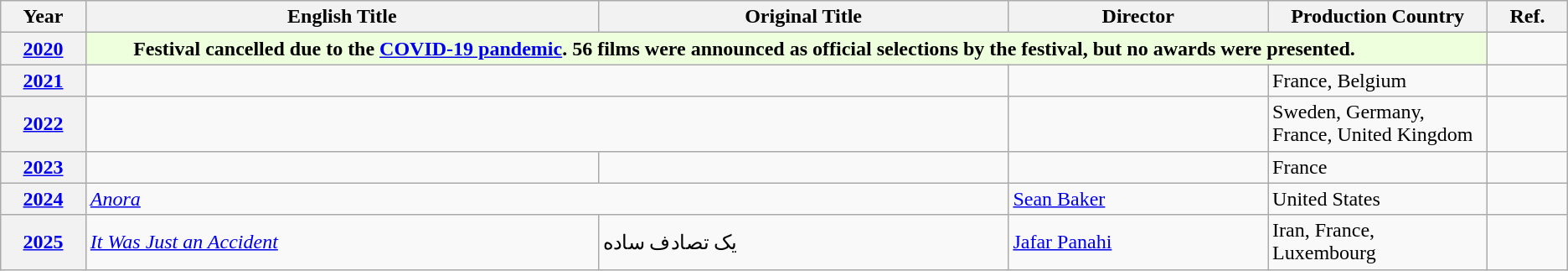<table class="wikitable unsortable">
<tr>
<th scope="col" style="width:1%;">Year</th>
<th scope="col" style="width:10%;">English Title</th>
<th scope="col" style="width:8%;">Original Title</th>
<th scope="col" style="width:5%;">Director</th>
<th scope="col" style="width:3%;">Production Country</th>
<th scope="col" style="width:1%;" class="unsortable">Ref.</th>
</tr>
<tr>
<th style="text-align:center;"><a href='#'>2020</a></th>
<td colspan="4" style="background-color:#EFD; padding-left:3%" data-sort-value="ω"><strong>Festival cancelled due to the <a href='#'>COVID-19 pandemic</a>. 56 films were announced as official selections by the festival, but no awards were presented.</strong></td>
<td style="text-align:center;"></td>
</tr>
<tr>
<th style="text-align:center;"><a href='#'>2021</a></th>
<td colspan="2"></td>
<td></td>
<td>France, Belgium</td>
<td style="text-align:center;"></td>
</tr>
<tr>
<th style="text-align:center;"><a href='#'>2022</a></th>
<td colspan="2"></td>
<td></td>
<td>Sweden, Germany, France, United Kingdom</td>
<td style="text-align:center;"></td>
</tr>
<tr>
<th style="text-align:center;"><a href='#'>2023</a></th>
<td></td>
<td></td>
<td></td>
<td>France</td>
<td style="text-align:center;"></td>
</tr>
<tr>
<th style="text-align:center;"><a href='#'>2024</a></th>
<td colspan="2"><em><a href='#'>Anora</a></em></td>
<td><a href='#'>Sean Baker</a></td>
<td>United States</td>
<td style="text-align:center;"></td>
</tr>
<tr>
<th style="text-align: center;"><a href='#'>2025</a></th>
<td><em><a href='#'>It Was Just an Accident</a></em></td>
<td>یک تصادف ساده</td>
<td><a href='#'>Jafar Panahi</a></td>
<td>Iran, France, Luxembourg</td>
<td style="text-align: center;"></td>
</tr>
</table>
